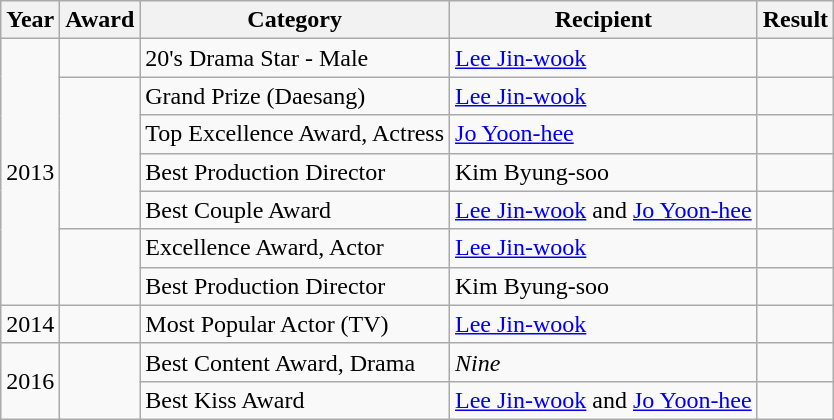<table class="wikitable">
<tr>
<th>Year</th>
<th>Award</th>
<th>Category</th>
<th>Recipient</th>
<th>Result</th>
</tr>
<tr>
<td rowspan="7">2013</td>
<td></td>
<td>20's Drama Star - Male</td>
<td><a href='#'>Lee Jin-wook</a></td>
<td></td>
</tr>
<tr>
<td rowspan="4"></td>
<td>Grand Prize (Daesang)</td>
<td><a href='#'>Lee Jin-wook</a></td>
<td></td>
</tr>
<tr>
<td>Top Excellence Award, Actress</td>
<td><a href='#'>Jo Yoon-hee</a></td>
<td></td>
</tr>
<tr>
<td>Best Production Director</td>
<td>Kim Byung-soo</td>
<td></td>
</tr>
<tr>
<td>Best Couple Award</td>
<td><a href='#'>Lee Jin-wook</a> and <a href='#'>Jo Yoon-hee</a></td>
<td></td>
</tr>
<tr>
<td rowspan="2"></td>
<td>Excellence Award, Actor</td>
<td><a href='#'>Lee Jin-wook</a></td>
<td></td>
</tr>
<tr>
<td>Best Production Director</td>
<td>Kim Byung-soo</td>
<td></td>
</tr>
<tr>
<td>2014</td>
<td></td>
<td>Most Popular Actor (TV)</td>
<td><a href='#'>Lee Jin-wook</a></td>
<td></td>
</tr>
<tr>
<td rowspan="2">2016</td>
<td rowspan="2"></td>
<td>Best Content Award, Drama</td>
<td><em>Nine</em></td>
<td></td>
</tr>
<tr>
<td>Best Kiss Award</td>
<td><a href='#'>Lee Jin-wook</a> and <a href='#'>Jo Yoon-hee</a></td>
<td></td>
</tr>
</table>
